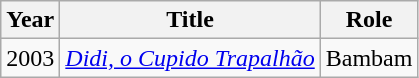<table class="wikitable">
<tr>
<th>Year</th>
<th>Title</th>
<th>Role</th>
</tr>
<tr>
<td>2003</td>
<td><em><a href='#'>Didi, o Cupido Trapalhão</a></em></td>
<td>Bambam</td>
</tr>
</table>
